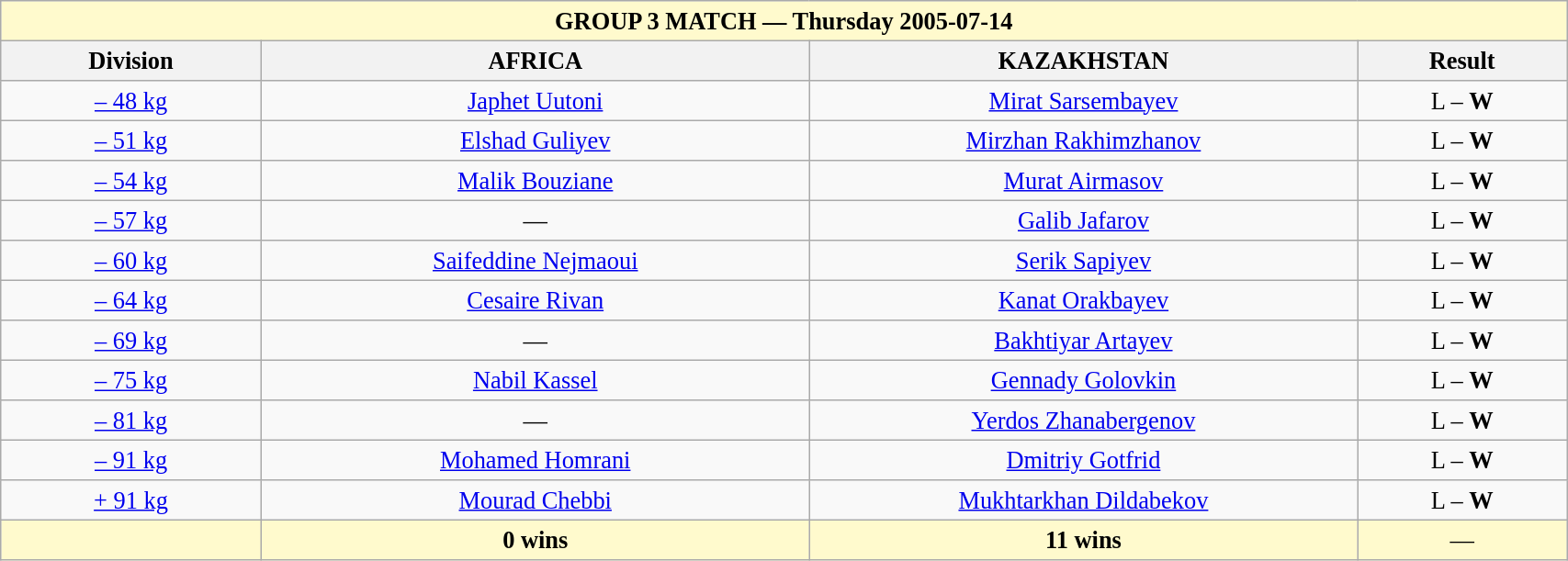<table class="wikitable" style=" text-align:center; font-size:110%;" width="90%">
<tr>
<th colspan="4" style=background:lemonchiffon>GROUP 3 MATCH — Thursday 2005-07-14</th>
</tr>
<tr>
<th>Division</th>
<th width=35%> AFRICA</th>
<th width=35%> KAZAKHSTAN</th>
<th>Result</th>
</tr>
<tr>
<td><a href='#'>– 48 kg</a></td>
<td><a href='#'>Japhet Uutoni</a></td>
<td><a href='#'>Mirat Sarsembayev</a></td>
<td>L – <strong>W</strong> </td>
</tr>
<tr>
<td><a href='#'>– 51 kg</a></td>
<td><a href='#'>Elshad Guliyev</a></td>
<td><a href='#'>Mirzhan Rakhimzhanov</a></td>
<td>L – <strong>W</strong> </td>
</tr>
<tr>
<td><a href='#'>– 54 kg</a></td>
<td><a href='#'>Malik Bouziane</a></td>
<td><a href='#'>Murat Airmasov</a></td>
<td>L – <strong>W</strong> </td>
</tr>
<tr>
<td><a href='#'>– 57 kg</a></td>
<td>—</td>
<td><a href='#'>Galib Jafarov</a></td>
<td>L – <strong>W</strong> </td>
</tr>
<tr>
<td><a href='#'>– 60 kg</a></td>
<td><a href='#'>Saifeddine Nejmaoui</a></td>
<td><a href='#'>Serik Sapiyev</a></td>
<td>L – <strong>W</strong> </td>
</tr>
<tr>
<td><a href='#'>– 64 kg</a></td>
<td><a href='#'>Cesaire Rivan</a></td>
<td><a href='#'>Kanat Orakbayev</a></td>
<td>L – <strong>W</strong> </td>
</tr>
<tr>
<td><a href='#'>– 69 kg</a></td>
<td>—</td>
<td><a href='#'>Bakhtiyar Artayev</a></td>
<td>L – <strong>W</strong> </td>
</tr>
<tr>
<td><a href='#'>– 75 kg</a></td>
<td><a href='#'>Nabil Kassel</a></td>
<td><a href='#'>Gennady Golovkin</a></td>
<td>L – <strong>W</strong> </td>
</tr>
<tr>
<td><a href='#'>– 81 kg</a></td>
<td>—</td>
<td><a href='#'>Yerdos Zhanabergenov</a></td>
<td>L – <strong>W</strong> </td>
</tr>
<tr>
<td><a href='#'>– 91 kg</a></td>
<td><a href='#'>Mohamed Homrani</a></td>
<td><a href='#'>Dmitriy Gotfrid</a></td>
<td>L – <strong>W</strong> </td>
</tr>
<tr>
<td><a href='#'>+ 91 kg</a></td>
<td><a href='#'>Mourad Chebbi</a></td>
<td><a href='#'>Mukhtarkhan Dildabekov</a></td>
<td>L – <strong>W</strong> </td>
</tr>
<tr>
<td style=background:lemonchiffon></td>
<td style=background:lemonchiffon><strong>0 wins</strong></td>
<td style=background:lemonchiffon><strong>11 wins</strong></td>
<td style=background:lemonchiffon>—</td>
</tr>
</table>
